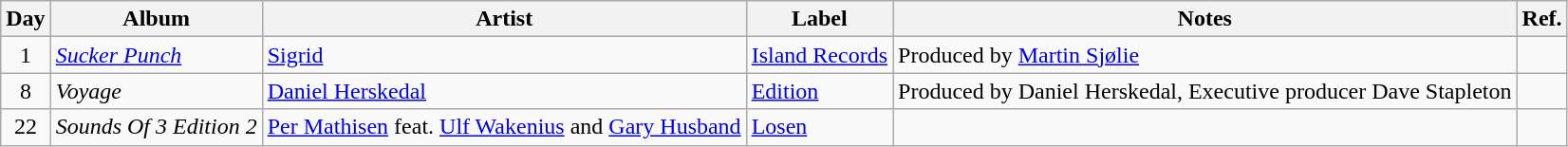<table class="wikitable">
<tr>
<th>Day</th>
<th>Album</th>
<th>Artist</th>
<th>Label</th>
<th>Notes</th>
<th>Ref.</th>
</tr>
<tr>
<td rowspan="1" style="text-align:center;">1</td>
<td><em><a href='#'>Sucker Punch</a></em></td>
<td><a href='#'>Sigrid</a></td>
<td><a href='#'>Island Records</a></td>
<td>Produced by <a href='#'>Martin Sjølie</a></td>
<td style="text-align:center;"></td>
</tr>
<tr>
<td rowspan="1" style="text-align:center;">8</td>
<td><em>Voyage </em></td>
<td><a href='#'>Daniel Herskedal</a></td>
<td><a href='#'>Edition</a></td>
<td>Produced by Daniel Herskedal, Executive producer Dave Stapleton</td>
<td style="text-align:center;"></td>
</tr>
<tr>
<td rowspan="1" style="text-align:center;">22</td>
<td><em>Sounds Of 3 Edition 2</em></td>
<td><a href='#'>Per Mathisen</a> feat. <a href='#'>Ulf Wakenius</a> and <a href='#'>Gary Husband</a></td>
<td><a href='#'>Losen</a></td>
<td></td>
<td style="text-align:center;"></td>
</tr>
</table>
